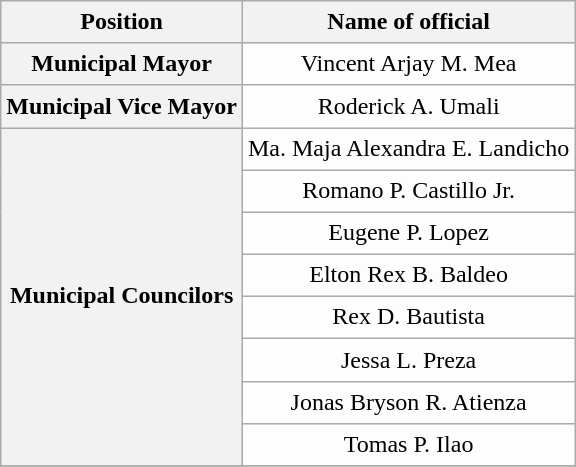<table class="wikitable collapsible" style="font-size:100%;background-color:#FDFDFD;line-height:1.30em;">
<tr>
<th scope="col">Position</th>
<th scope="col">Name of official</th>
</tr>
<tr>
<th scope="row">Municipal Mayor</th>
<td style="text-align:center;">Vincent Arjay M. Mea</td>
</tr>
<tr>
<th scope="row">Municipal Vice Mayor</th>
<td style="text-align:center;">Roderick A. Umali</td>
</tr>
<tr>
<th scope="row" rowspan=8>Municipal Councilors</th>
<td style="text-align:center;">Ma. Maja Alexandra E. Landicho</td>
</tr>
<tr>
<td style="text-align:center;">Romano P. Castillo Jr.</td>
</tr>
<tr>
<td style="text-align:center;">Eugene P. Lopez</td>
</tr>
<tr>
<td style="text-align:center;">Elton Rex B. Baldeo</td>
</tr>
<tr>
<td style="text-align:center;">Rex D. Bautista</td>
</tr>
<tr>
<td style="text-align:center;">Jessa L. Preza</td>
</tr>
<tr>
<td style="text-align:center;">Jonas Bryson R. Atienza</td>
</tr>
<tr>
<td style="text-align:center;">Tomas P. Ilao</td>
</tr>
<tr>
</tr>
</table>
